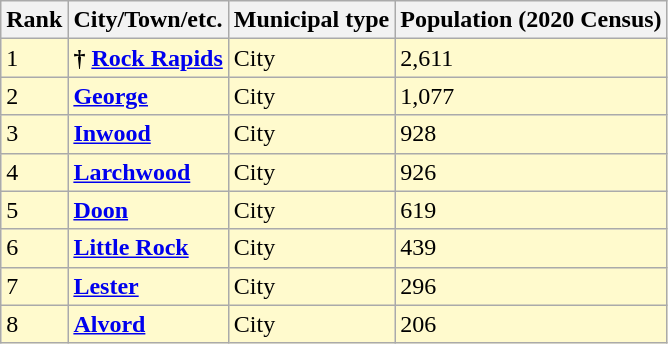<table class="wikitable sortable">
<tr>
<th>Rank</th>
<th>City/Town/etc.</th>
<th>Municipal type</th>
<th>Population (2020 Census)</th>
</tr>
<tr style="background-color:#FFFACD;">
<td>1</td>
<td><strong>†</strong> <strong><a href='#'>Rock Rapids</a></strong></td>
<td>City</td>
<td>2,611</td>
</tr>
<tr style="background-color:#FFFACD;">
<td>2</td>
<td><strong><a href='#'>George</a></strong></td>
<td>City</td>
<td>1,077</td>
</tr>
<tr style="background-color:#FFFACD;">
<td>3</td>
<td><strong><a href='#'>Inwood</a></strong></td>
<td>City</td>
<td>928</td>
</tr>
<tr style="background-color:#FFFACD;">
<td>4</td>
<td><strong><a href='#'>Larchwood</a></strong></td>
<td>City</td>
<td>926</td>
</tr>
<tr style="background-color:#FFFACD;">
<td>5</td>
<td><strong><a href='#'>Doon</a></strong></td>
<td>City</td>
<td>619</td>
</tr>
<tr style="background-color:#FFFACD;">
<td>6</td>
<td><strong><a href='#'>Little Rock</a></strong></td>
<td>City</td>
<td>439</td>
</tr>
<tr style="background-color:#FFFACD;">
<td>7</td>
<td><strong><a href='#'>Lester</a></strong></td>
<td>City</td>
<td>296</td>
</tr>
<tr style="background-color:#FFFACD;">
<td>8</td>
<td><strong><a href='#'>Alvord</a></strong></td>
<td>City</td>
<td>206</td>
</tr>
</table>
